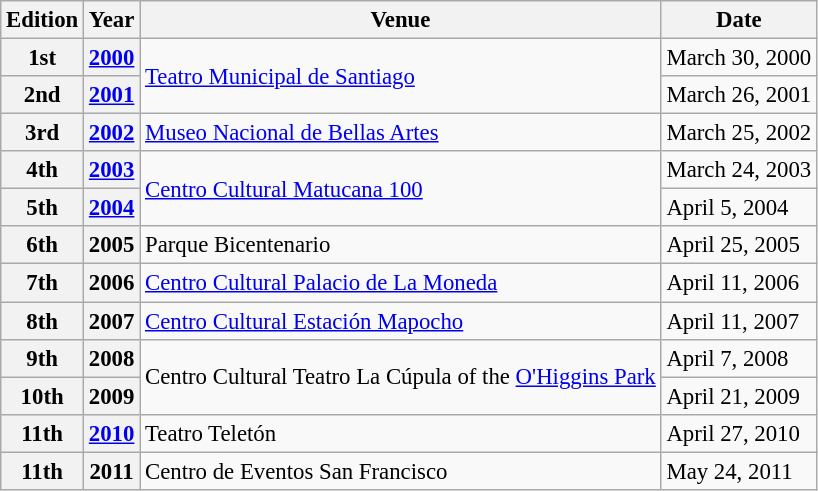<table class="wikitable" style="font-size:95%;">
<tr>
<th>Edition</th>
<th>Year</th>
<th>Venue</th>
<th>Date</th>
</tr>
<tr>
<th>1st</th>
<th><a href='#'>2000</a></th>
<td rowspan=2><a href='#'>Teatro Municipal de Santiago</a></td>
<td>March 30, 2000</td>
</tr>
<tr>
<th>2nd</th>
<th><a href='#'>2001</a></th>
<td>March 26, 2001</td>
</tr>
<tr>
<th>3rd</th>
<th><a href='#'>2002</a></th>
<td><a href='#'>Museo Nacional de Bellas Artes</a></td>
<td>March 25, 2002</td>
</tr>
<tr>
<th>4th</th>
<th><a href='#'>2003</a></th>
<td rowspan=2><a href='#'>Centro Cultural Matucana 100</a></td>
<td>March 24, 2003</td>
</tr>
<tr>
<th>5th</th>
<th><a href='#'>2004</a></th>
<td>April 5, 2004</td>
</tr>
<tr>
<th>6th</th>
<th>2005</th>
<td>Parque Bicentenario</td>
<td>April 25, 2005</td>
</tr>
<tr>
<th>7th</th>
<th>2006</th>
<td><a href='#'>Centro Cultural Palacio de La Moneda</a></td>
<td>April 11, 2006</td>
</tr>
<tr>
<th>8th</th>
<th>2007</th>
<td><a href='#'>Centro Cultural Estación Mapocho</a></td>
<td>April 11, 2007</td>
</tr>
<tr>
<th>9th</th>
<th>2008</th>
<td rowspan=2>Centro Cultural Teatro La Cúpula of the <a href='#'>O'Higgins Park</a></td>
<td>April 7, 2008</td>
</tr>
<tr>
<th>10th</th>
<th>2009</th>
<td>April 21, 2009</td>
</tr>
<tr>
<th>11th</th>
<th><a href='#'>2010</a></th>
<td>Teatro Teletón</td>
<td>April 27, 2010</td>
</tr>
<tr>
<th>11th</th>
<th>2011</th>
<td>Centro de Eventos San Francisco</td>
<td>May 24, 2011</td>
</tr>
</table>
